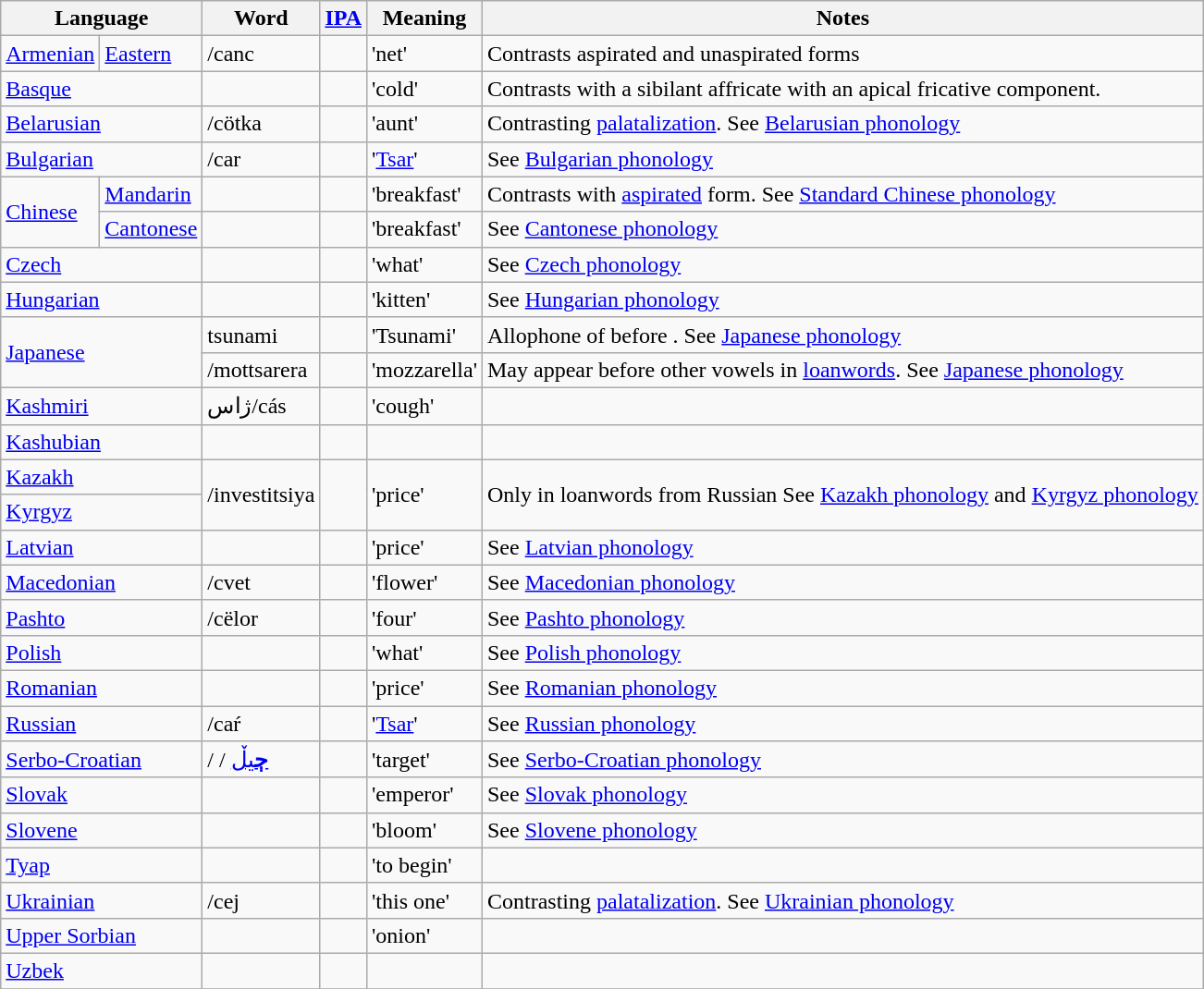<table class="wikitable">
<tr>
<th colspan=2>Language</th>
<th>Word</th>
<th><a href='#'>IPA</a></th>
<th>Meaning</th>
<th>Notes</th>
</tr>
<tr>
<td><a href='#'>Armenian</a></td>
<td><a href='#'>Eastern</a></td>
<td>/canc</td>
<td></td>
<td>'net'</td>
<td>Contrasts aspirated and unaspirated forms</td>
</tr>
<tr>
<td colspan=2><a href='#'>Basque</a></td>
<td></td>
<td></td>
<td>'cold'</td>
<td>Contrasts with a sibilant affricate with an apical fricative component.</td>
</tr>
<tr>
<td colspan=2><a href='#'>Belarusian</a></td>
<td>/cötka</td>
<td></td>
<td>'aunt'</td>
<td>Contrasting <a href='#'>palatalization</a>. See <a href='#'>Belarusian phonology</a></td>
</tr>
<tr>
<td colspan=2><a href='#'>Bulgarian</a></td>
<td>/car</td>
<td></td>
<td>'<a href='#'>Tsar</a>'</td>
<td>See <a href='#'>Bulgarian phonology</a></td>
</tr>
<tr>
<td rowspan=2><a href='#'>Chinese</a></td>
<td><a href='#'>Mandarin</a></td>
<td></td>
<td></td>
<td>'breakfast'</td>
<td>Contrasts with <a href='#'>aspirated</a> form. See <a href='#'>Standard Chinese phonology</a></td>
</tr>
<tr>
<td><a href='#'>Cantonese</a></td>
<td></td>
<td></td>
<td>'breakfast'</td>
<td>See <a href='#'>Cantonese phonology</a></td>
</tr>
<tr>
<td colspan=2><a href='#'>Czech</a></td>
<td></td>
<td></td>
<td>'what'</td>
<td>See <a href='#'>Czech phonology</a></td>
</tr>
<tr>
<td colspan=2><a href='#'>Hungarian</a></td>
<td></td>
<td></td>
<td>'kitten'</td>
<td>See <a href='#'>Hungarian phonology</a></td>
</tr>
<tr>
<td rowspan=2 colspan=2><a href='#'>Japanese</a></td>
<td>tsunami</td>
<td></td>
<td>'Tsunami'</td>
<td>Allophone of  before . See <a href='#'>Japanese phonology</a></td>
</tr>
<tr>
<td>/mottsarera</td>
<td></td>
<td>'mozzarella'</td>
<td>May appear before other vowels in <a href='#'>loanwords</a>. See <a href='#'>Japanese phonology</a></td>
</tr>
<tr>
<td colspan="2"><a href='#'>Kashmiri</a></td>
<td>ژاس/cás</td>
<td></td>
<td>'cough'</td>
<td></td>
</tr>
<tr>
<td colspan=2><a href='#'>Kashubian</a></td>
<td></td>
<td></td>
<td></td>
<td></td>
</tr>
<tr>
<td colspan=2><a href='#'>Kazakh</a></td>
<td rowspan="2">/investitsiya</td>
<td rowspan="2"></td>
<td rowspan="2">'price'</td>
<td rowspan="2">Only in loanwords from Russian See <a href='#'>Kazakh phonology</a> and <a href='#'>Kyrgyz phonology</a></td>
</tr>
<tr>
<td colspan=2><a href='#'>Kyrgyz</a></td>
</tr>
<tr>
<td colspan=2><a href='#'>Latvian</a></td>
<td></td>
<td></td>
<td>'price'</td>
<td>See <a href='#'>Latvian phonology</a></td>
</tr>
<tr>
<td colspan=2><a href='#'>Macedonian</a></td>
<td>/cvet</td>
<td></td>
<td>'flower'</td>
<td>See <a href='#'>Macedonian phonology</a></td>
</tr>
<tr>
<td colspan=2><a href='#'>Pashto</a></td>
<td>/cëlor</td>
<td></td>
<td>'four'</td>
<td>See <a href='#'>Pashto phonology</a></td>
</tr>
<tr>
<td colspan=2><a href='#'>Polish</a></td>
<td></td>
<td></td>
<td>'what'</td>
<td>See <a href='#'>Polish phonology</a></td>
</tr>
<tr>
<td colspan=2><a href='#'>Romanian</a></td>
<td></td>
<td></td>
<td>'price'</td>
<td>See <a href='#'>Romanian phonology</a></td>
</tr>
<tr>
<td colspan=2><a href='#'>Russian</a></td>
<td>/caŕ</td>
<td></td>
<td>'<a href='#'>Tsar</a>'</td>
<td>See <a href='#'>Russian phonology</a></td>
</tr>
<tr>
<td colspan=2><a href='#'>Serbo-Croatian</a></td>
<td> /  / <a href='#'><strong>ڄ</strong>یڵ</a></td>
<td></td>
<td>'target'</td>
<td>See <a href='#'>Serbo-Croatian phonology</a></td>
</tr>
<tr>
<td colspan=2><a href='#'>Slovak</a></td>
<td></td>
<td></td>
<td>'emperor'</td>
<td>See <a href='#'>Slovak phonology</a></td>
</tr>
<tr>
<td colspan=2><a href='#'>Slovene</a></td>
<td></td>
<td></td>
<td>'bloom'</td>
<td>See <a href='#'>Slovene phonology</a></td>
</tr>
<tr>
<td colspan=2><a href='#'>Tyap</a></td>
<td></td>
<td></td>
<td>'to begin'</td>
<td></td>
</tr>
<tr>
<td colspan=2><a href='#'>Ukrainian</a></td>
<td>/cej</td>
<td></td>
<td>'this one'</td>
<td>Contrasting <a href='#'>palatalization</a>. See <a href='#'>Ukrainian phonology</a></td>
</tr>
<tr>
<td colspan=2><a href='#'>Upper Sorbian</a></td>
<td></td>
<td></td>
<td>'onion'</td>
<td></td>
</tr>
<tr>
<td colspan=2><a href='#'>Uzbek</a></td>
<td></td>
<td></td>
<td></td>
<td></td>
</tr>
<tr>
</tr>
</table>
